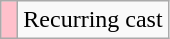<table class="wikitable">
<tr>
<td style="background: pink"> </td>
<td>Recurring cast</td>
</tr>
</table>
